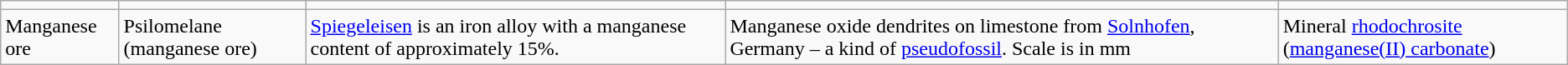<table class="wikitable">
<tr>
<td></td>
<td></td>
<td></td>
<td></td>
<td></td>
</tr>
<tr>
<td>Manganese ore</td>
<td>Psilomelane (manganese ore)</td>
<td><a href='#'>Spiegeleisen</a> is an iron alloy with a manganese content of approximately 15%.</td>
<td>Manganese oxide dendrites on limestone from <a href='#'>Solnhofen</a>, Germany – a kind of <a href='#'>pseudofossil</a>. Scale is in mm</td>
<td>Mineral <a href='#'>rhodochrosite</a> (<a href='#'>manganese(II) carbonate</a>)</td>
</tr>
</table>
